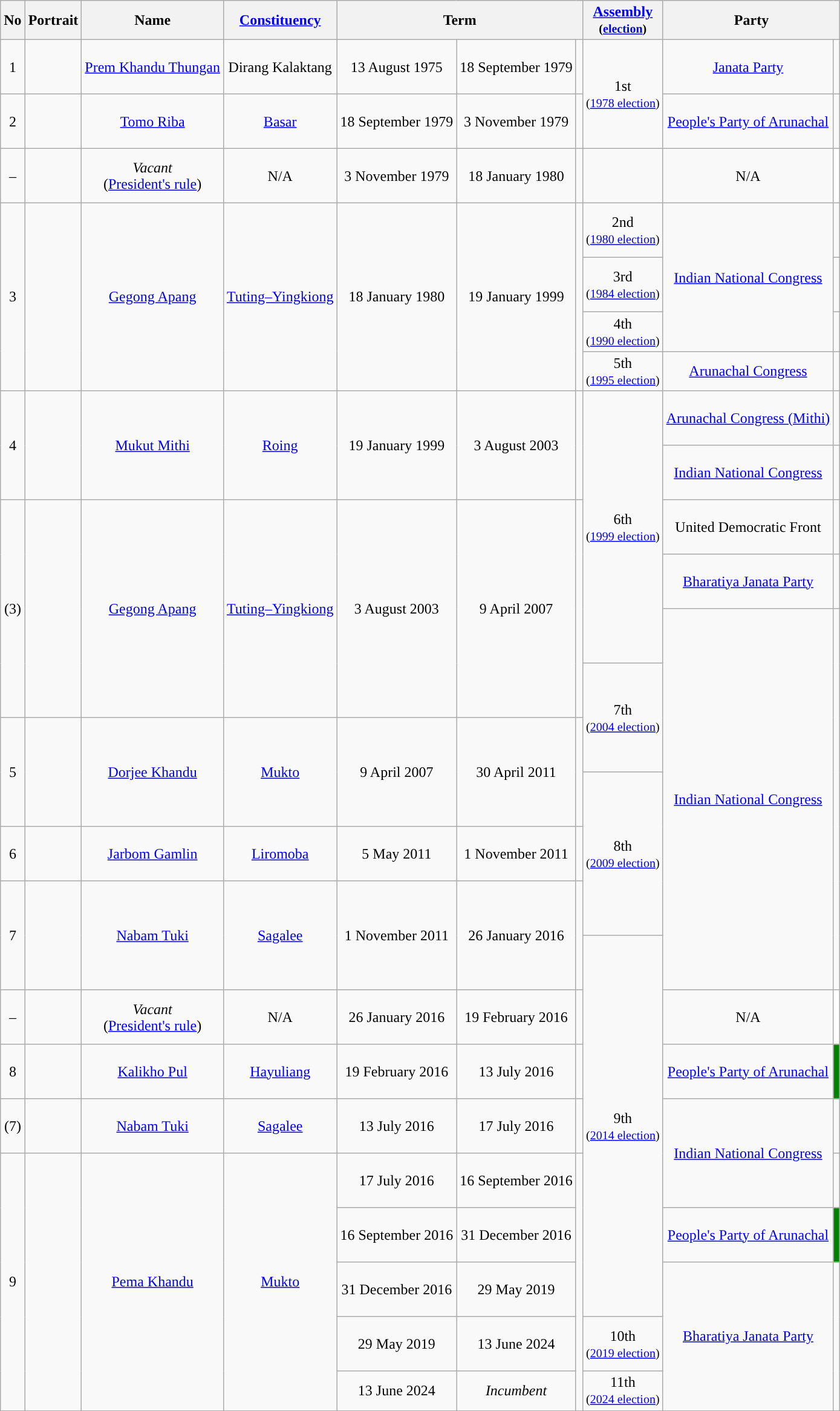<table class="wikitable" style="text-align:center">
<tr>
<th scope="col">No</th>
<th>Portrait</th>
<th scope="col">Name</th>
<th scope="col"><a href='#'>Constituency</a></th>
<th rowspan=1 colspan="3" scope="col">Term</th>
<th><a href='#'>Assembly</a><br><small>(<a href='#'>election</a>)</small></th>
<th colspan="2" scope="col">Party </th>
</tr>
<tr style="height: 60px;">
<td>1</td>
<td></td>
<td><a href='#'>Prem Khandu Thungan</a></td>
<td>Dirang Kalaktang</td>
<td>13 August 1975</td>
<td>18 September 1979</td>
<td></td>
<td rowspan="2">1st<br><small>(<a href='#'>1978 election</a>)</small></td>
<td><a href='#'>Janata Party</a></td>
<td style="background-color: "></td>
</tr>
<tr style="height: 60px;">
<td>2</td>
<td></td>
<td><a href='#'>Tomo Riba</a></td>
<td><a href='#'>Basar</a></td>
<td>18 September 1979</td>
<td>3 November 1979</td>
<td></td>
<td><a href='#'>People's Party of Arunachal</a></td>
<td style="background-color: "></td>
</tr>
<tr style="height: 60px;">
<td>–</td>
<td></td>
<td colspan=1><em>Vacant</em><br>(<a href='#'>President's rule</a>)</td>
<td>N/A</td>
<td>3 November 1979</td>
<td>18 January 1980</td>
<td></td>
<td></td>
<td>N/A</td>
<td style="background-color: white"></td>
</tr>
<tr style="height: 60px;">
<td rowspan="4">3</td>
<td rowspan="4"></td>
<td rowspan="4"><a href='#'>Gegong Apang</a></td>
<td rowspan="4"><a href='#'>Tuting–Yingkiong</a></td>
<td rowspan="4">18 January 1980 </td>
<td rowspan="4">19 January 1999</td>
<td rowspan="4"></td>
<td>2nd<br><small>(<a href='#'>1980 election</a>)</small></td>
<td rowspan="3"><a href='#'>Indian National Congress</a></td>
<td style="background-color: "></td>
</tr>
<tr style="height: 60px;">
<td>3rd<br><small>(<a href='#'>1984 election</a>)</small></td>
<td style="background-color: "></td>
</tr>
<tr>
<td>4th<br><small>(<a href='#'>1990 election</a>)</small></td>
<td style="background-color: "></td>
</tr>
<tr>
<td>5th<br><small>(<a href='#'>1995 election</a>)</small></td>
<td><a href='#'>Arunachal Congress</a></td>
<td style="background-color: "></td>
</tr>
<tr style="height: 60px;">
<td rowspan="2">4</td>
<td rowspan="2"></td>
<td rowspan="2"><a href='#'>Mukut Mithi</a></td>
<td rowspan="2"><a href='#'>Roing</a></td>
<td rowspan="2">19 January 1999</td>
<td rowspan="2">3 August 2003</td>
<td rowspan="2"></td>
<td rowspan="5">6th<br><small>(<a href='#'>1999 election</a>)</small></td>
<td><a href='#'>Arunachal Congress (Mithi)</a></td>
<td style="background-color: "></td>
</tr>
<tr style="height: 60px;">
<td><a href='#'>Indian National Congress</a></td>
<td style="background-color: "></td>
</tr>
<tr style="height: 60px;">
<td rowspan="4">(3)</td>
<td rowspan="4"></td>
<td rowspan="4"><a href='#'>Gegong Apang</a></td>
<td rowspan="4"><a href='#'>Tuting–Yingkiong</a></td>
<td rowspan="4">3 August 2003</td>
<td rowspan="4">9 April 2007</td>
<td rowspan="4"></td>
<td>United Democratic Front</td>
<td></td>
</tr>
<tr style="height: 60px;">
<td><a href='#'>Bharatiya Janata Party</a></td>
<td style="background-color: "></td>
</tr>
<tr style="height: 60px;">
<td rowspan="7"><a href='#'>Indian National Congress</a></td>
<td rowspan="7" style="background-color: "></td>
</tr>
<tr style="height: 60px;">
<td rowspan="2">7th<br><small>(<a href='#'>2004 election</a>)</small></td>
</tr>
<tr style="height: 60px;">
<td rowspan="2">5</td>
<td rowspan="2"></td>
<td rowspan="2"><a href='#'>Dorjee Khandu</a></td>
<td rowspan="2"><a href='#'>Mukto</a></td>
<td rowspan="2">9 April 2007</td>
<td rowspan="2">30 April 2011</td>
<td rowspan="2"></td>
</tr>
<tr style="height: 60px;">
<td rowspan="3">8th<br><small>(<a href='#'>2009 election</a>)</small></td>
</tr>
<tr style="height: 60px;">
<td>6</td>
<td></td>
<td><a href='#'>Jarbom Gamlin</a></td>
<td><a href='#'>Liromoba</a></td>
<td>5 May 2011</td>
<td>1 November 2011</td>
<td></td>
</tr>
<tr style="height: 60px;">
<td rowspan="2">7</td>
<td rowspan="2"></td>
<td rowspan="2"><a href='#'>Nabam Tuki</a></td>
<td rowspan="2"><a href='#'>Sagalee</a></td>
<td rowspan="2">1 November 2011</td>
<td rowspan="2">26 January 2016</td>
<td rowspan="2"></td>
</tr>
<tr style="height: 60px;">
<td rowspan="7">9th<br><small>(<a href='#'>2014 election</a>)</small></td>
</tr>
<tr style="height: 60px;">
<td>–</td>
<td></td>
<td colspan=1><em>Vacant</em><br>(<a href='#'>President's rule</a>)</td>
<td>N/A</td>
<td>26 January 2016</td>
<td>19 February 2016</td>
<td></td>
<td>N/A</td>
<td style="background-color: white"></td>
</tr>
<tr style="height: 60px;">
<td>8</td>
<td></td>
<td><a href='#'>Kalikho Pul</a></td>
<td><a href='#'>Hayuliang</a></td>
<td>19 February 2016</td>
<td>13 July 2016</td>
<td></td>
<td><a href='#'>People's Party of Arunachal</a></td>
<td style="background-color: green"></td>
</tr>
<tr style="height: 60px;">
<td>(7)</td>
<td></td>
<td><a href='#'>Nabam Tuki</a></td>
<td><a href='#'>Sagalee</a></td>
<td>13 July 2016</td>
<td>17 July 2016</td>
<td></td>
<td rowspan="2"><a href='#'>Indian National Congress</a></td>
<td style="background-color: "></td>
</tr>
<tr style="height: 60px;">
<td rowspan="6">9</td>
<td rowspan="6"></td>
<td rowspan="6"><a href='#'>Pema Khandu</a></td>
<td rowspan="6"><a href='#'>Mukto</a></td>
<td>17 July 2016</td>
<td>16 September 2016</td>
<td rowspan="6"></td>
<td style="background-color: "></td>
</tr>
<tr style="height: 60px;">
<td>16 September 2016 </td>
<td>31 December 2016</td>
<td><a href='#'>People's Party of Arunachal</a></td>
<td style="background-color: green"></td>
</tr>
<tr style="height: 60px;">
<td>31 December 2016</td>
<td>29 May 2019</td>
<td rowspan="4"><a href='#'>Bharatiya Janata Party</a></td>
<td rowspan="4" style="background-color: "></td>
</tr>
<tr style="height: 60px;">
<td>29 May 2019</td>
<td>13 June 2024</td>
<td>10th<br><small>(<a href='#'>2019 election</a>)</small></td>
</tr>
<tr>
<td>13 June 2024</td>
<td><em>Incumbent</em></td>
<td>11th<br><small>(<a href='#'>2024 election</a>)</small></td>
</tr>
<tr>
</tr>
</table>
